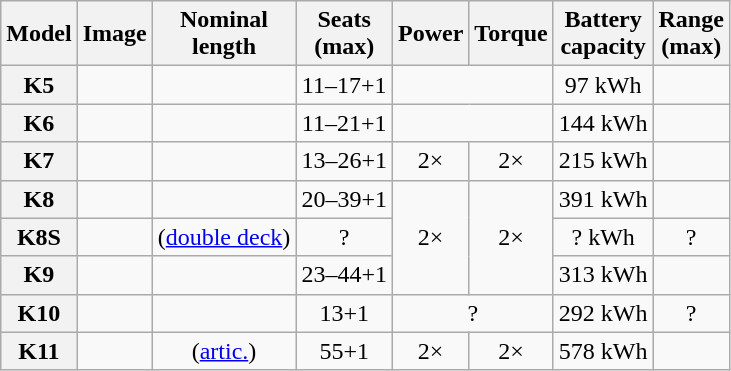<table class="wikitable sortable" style="font-size:100%;text-align:center;">
<tr>
<th>Model</th>
<th class="unsortable">Image</th>
<th>Nominal<br>length</th>
<th>Seats<br>(max)</th>
<th>Power</th>
<th>Torque</th>
<th>Battery<br>capacity</th>
<th>Range<br>(max)</th>
</tr>
<tr>
<th>K5</th>
<td></td>
<td></td>
<td>11–17+1</td>
<td colspan=2></td>
<td>97 kWh</td>
<td></td>
</tr>
<tr>
<th>K6</th>
<td></td>
<td></td>
<td>11–21+1</td>
<td colspan=2></td>
<td>144 kWh</td>
<td></td>
</tr>
<tr>
<th>K7</th>
<td></td>
<td></td>
<td>13–26+1</td>
<td>2×</td>
<td>2×</td>
<td>215 kWh</td>
<td></td>
</tr>
<tr>
<th>K8</th>
<td></td>
<td></td>
<td>20–39+1</td>
<td rowspan="3">2×</td>
<td rowspan="3">2×</td>
<td>391 kWh</td>
<td></td>
</tr>
<tr>
<th>K8S</th>
<td></td>
<td> (<a href='#'>double deck</a>)</td>
<td>?</td>
<td>? kWh</td>
<td>?</td>
</tr>
<tr>
<th>K9</th>
<td></td>
<td></td>
<td>23–44+1</td>
<td>313 kWh</td>
<td></td>
</tr>
<tr>
<th>K10</th>
<td></td>
<td></td>
<td>13+1</td>
<td colspan=2>?</td>
<td>292 kWh</td>
<td>?</td>
</tr>
<tr>
<th>K11</th>
<td></td>
<td> (<a href='#'>artic.</a>)</td>
<td>55+1</td>
<td>2×</td>
<td>2×</td>
<td>578 kWh</td>
<td></td>
</tr>
</table>
